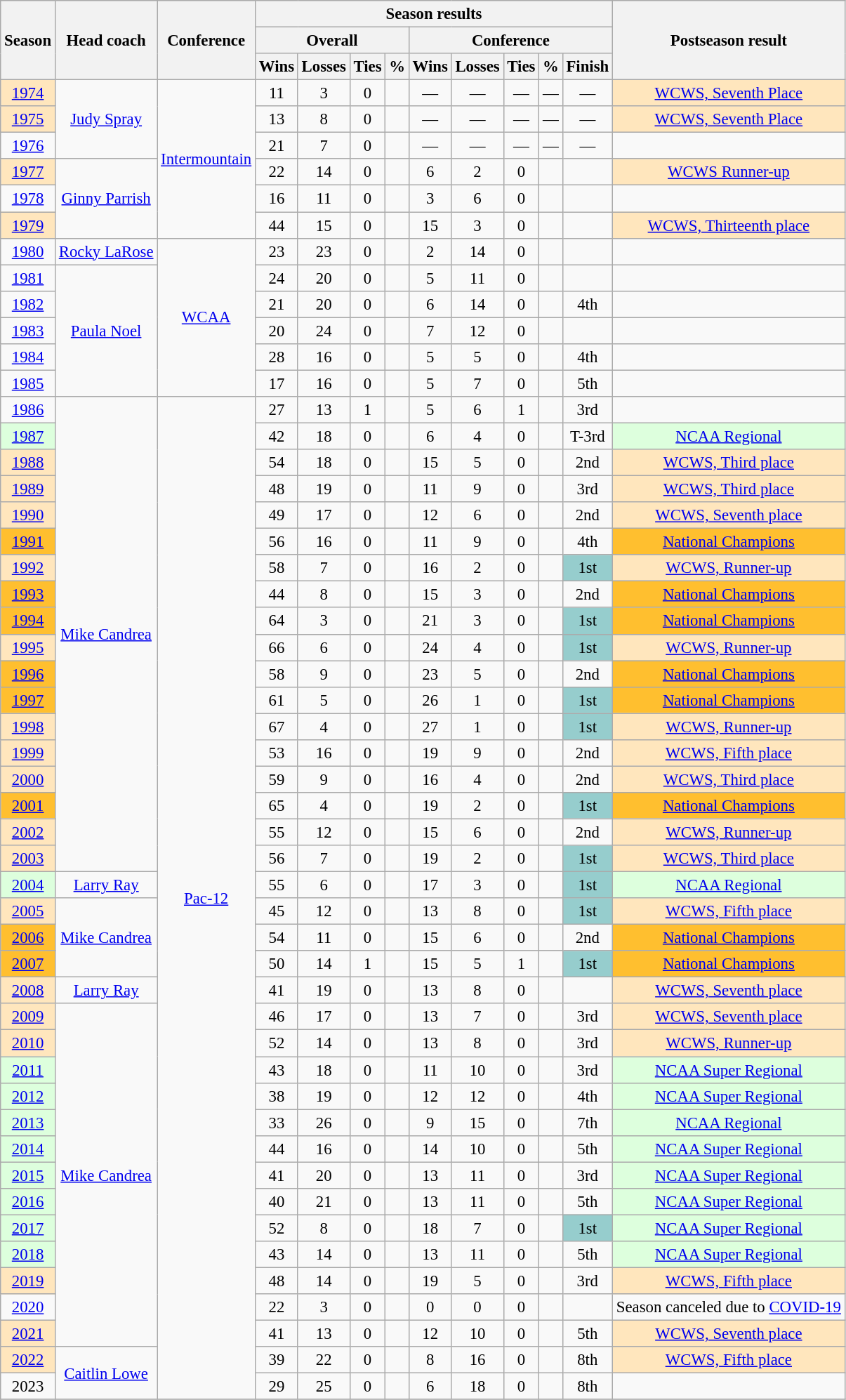<table class="wikitable" style="font-size: 95%; text-align:center;">
<tr>
<th rowspan="3">Season</th>
<th rowspan="3">Head coach</th>
<th rowspan="3">Conference</th>
<th colspan="9">Season results</th>
<th rowspan="3">Postseason result<br></th>
</tr>
<tr>
<th colspan="4">Overall</th>
<th colspan="5">Conference</th>
</tr>
<tr>
<th>Wins</th>
<th>Losses</th>
<th>Ties</th>
<th>%</th>
<th>Wins</th>
<th>Losses</th>
<th>Ties</th>
<th>%</th>
<th>Finish</th>
</tr>
<tr>
<td bgcolor="#FFE6BD"><a href='#'>1974</a></td>
<td rowspan=3><a href='#'>Judy Spray</a></td>
<td rowspan=6><a href='#'>Intermountain</a></td>
<td>11</td>
<td>3</td>
<td>0</td>
<td></td>
<td>—</td>
<td>—</td>
<td>—</td>
<td>—</td>
<td>—</td>
<td bgcolor="#FFE6BD"><a href='#'>WCWS, Seventh Place</a></td>
</tr>
<tr>
<td bgcolor="#FFE6BD"><a href='#'>1975</a></td>
<td>13</td>
<td>8</td>
<td>0</td>
<td></td>
<td>—</td>
<td>—</td>
<td>—</td>
<td>—</td>
<td>—</td>
<td bgcolor="#FFE6BD"><a href='#'>WCWS, Seventh Place</a></td>
</tr>
<tr>
<td><a href='#'>1976</a></td>
<td>21</td>
<td>7</td>
<td>0</td>
<td></td>
<td>—</td>
<td>—</td>
<td>—</td>
<td>—</td>
<td>—</td>
<td></td>
</tr>
<tr>
<td bgcolor="#FFE6BD"><a href='#'>1977</a></td>
<td rowspan=3><a href='#'>Ginny Parrish</a></td>
<td>22</td>
<td>14</td>
<td>0</td>
<td></td>
<td>6</td>
<td>2</td>
<td>0</td>
<td></td>
<td></td>
<td bgcolor="#FFE6BD"><a href='#'>WCWS Runner-up</a></td>
</tr>
<tr>
<td><a href='#'>1978</a></td>
<td>16</td>
<td>11</td>
<td>0</td>
<td></td>
<td>3</td>
<td>6</td>
<td>0</td>
<td></td>
<td></td>
<td></td>
</tr>
<tr>
<td bgcolor="#FFE6BD"><a href='#'>1979</a></td>
<td>44</td>
<td>15</td>
<td>0</td>
<td></td>
<td>15</td>
<td>3</td>
<td>0</td>
<td></td>
<td></td>
<td bgcolor="#FFE6BD"><a href='#'>WCWS, Thirteenth place</a></td>
</tr>
<tr>
<td><a href='#'>1980</a></td>
<td><a href='#'>Rocky LaRose</a></td>
<td rowspan=6><a href='#'>WCAA</a></td>
<td>23</td>
<td>23</td>
<td>0</td>
<td></td>
<td>2</td>
<td>14</td>
<td>0</td>
<td></td>
<td></td>
<td></td>
</tr>
<tr>
<td><a href='#'>1981</a></td>
<td rowspan=5><a href='#'>Paula Noel</a></td>
<td>24</td>
<td>20</td>
<td>0</td>
<td></td>
<td>5</td>
<td>11</td>
<td>0</td>
<td></td>
<td></td>
<td></td>
</tr>
<tr>
<td><a href='#'>1982</a></td>
<td>21</td>
<td>20</td>
<td>0</td>
<td></td>
<td>6</td>
<td>14</td>
<td>0</td>
<td></td>
<td>4th</td>
<td></td>
</tr>
<tr>
<td><a href='#'>1983</a></td>
<td>20</td>
<td>24</td>
<td>0</td>
<td></td>
<td>7</td>
<td>12</td>
<td>0</td>
<td></td>
<td></td>
<td></td>
</tr>
<tr>
<td><a href='#'>1984</a></td>
<td>28</td>
<td>16</td>
<td>0</td>
<td></td>
<td>5</td>
<td>5</td>
<td>0</td>
<td></td>
<td>4th</td>
<td></td>
</tr>
<tr>
<td><a href='#'>1985</a></td>
<td>17</td>
<td>16</td>
<td>0</td>
<td></td>
<td>5</td>
<td>7</td>
<td>0</td>
<td></td>
<td>5th</td>
<td></td>
</tr>
<tr>
<td><a href='#'>1986</a></td>
<td rowspan=18><a href='#'>Mike Candrea</a></td>
<td rowspan="38"><a href='#'>Pac-12</a></td>
<td>27</td>
<td>13</td>
<td>1</td>
<td></td>
<td>5</td>
<td>6</td>
<td>1</td>
<td></td>
<td>3rd</td>
<td></td>
</tr>
<tr>
<td bgcolor="#DDFFDD"><a href='#'>1987</a></td>
<td>42</td>
<td>18</td>
<td>0</td>
<td></td>
<td>6</td>
<td>4</td>
<td>0</td>
<td></td>
<td>T-3rd</td>
<td bgcolor="#DDFFDD"><a href='#'>NCAA Regional</a></td>
</tr>
<tr>
<td bgcolor="#FFE6BD"><a href='#'>1988</a></td>
<td>54</td>
<td>18</td>
<td>0</td>
<td></td>
<td>15</td>
<td>5</td>
<td>0</td>
<td></td>
<td>2nd</td>
<td bgcolor="#FFE6BD"><a href='#'>WCWS, Third place</a></td>
</tr>
<tr>
<td bgcolor="#FFE6BD"><a href='#'>1989</a></td>
<td>48</td>
<td>19</td>
<td>0</td>
<td></td>
<td>11</td>
<td>9</td>
<td>0</td>
<td></td>
<td>3rd</td>
<td bgcolor="#FFE6BD"><a href='#'>WCWS, Third place</a></td>
</tr>
<tr>
<td bgcolor="#FFE6BD"><a href='#'>1990</a></td>
<td>49</td>
<td>17</td>
<td>0</td>
<td></td>
<td>12</td>
<td>6</td>
<td>0</td>
<td></td>
<td>2nd</td>
<td bgcolor="#FFE6BD"><a href='#'>WCWS, Seventh place</a></td>
</tr>
<tr>
<td bgcolor="#FFBF2F"><a href='#'>1991</a></td>
<td>56</td>
<td>16</td>
<td>0</td>
<td></td>
<td>11</td>
<td>9</td>
<td>0</td>
<td></td>
<td>4th</td>
<td bgcolor="#FFBF2F"><a href='#'>National Champions</a></td>
</tr>
<tr>
<td bgcolor="#FFE6BD"><a href='#'>1992</a></td>
<td>58</td>
<td>7</td>
<td>0</td>
<td></td>
<td>16</td>
<td>2</td>
<td>0</td>
<td></td>
<td bgcolor="#96CDCD">1st</td>
<td bgcolor="#FFE6BD"><a href='#'>WCWS, Runner-up</a></td>
</tr>
<tr>
<td bgcolor="#FFBF2F"><a href='#'>1993</a></td>
<td>44</td>
<td>8</td>
<td>0</td>
<td></td>
<td>15</td>
<td>3</td>
<td>0</td>
<td></td>
<td>2nd</td>
<td bgcolor="#FFBF2F"><a href='#'>National Champions</a></td>
</tr>
<tr>
<td bgcolor="#FFBF2F"><a href='#'>1994</a></td>
<td>64</td>
<td>3</td>
<td>0</td>
<td></td>
<td>21</td>
<td>3</td>
<td>0</td>
<td></td>
<td bgcolor="#96CDCD">1st</td>
<td bgcolor="#FFBF2F"><a href='#'>National Champions</a></td>
</tr>
<tr>
<td bgcolor="#FFE6BD"><a href='#'>1995</a></td>
<td>66</td>
<td>6</td>
<td>0</td>
<td></td>
<td>24</td>
<td>4</td>
<td>0</td>
<td></td>
<td bgcolor="#96CDCD">1st</td>
<td bgcolor="#FFE6BD"><a href='#'>WCWS, Runner-up</a></td>
</tr>
<tr>
<td bgcolor="#FFBF2F"><a href='#'>1996</a></td>
<td>58</td>
<td>9</td>
<td>0</td>
<td></td>
<td>23</td>
<td>5</td>
<td>0</td>
<td></td>
<td>2nd</td>
<td bgcolor="#FFBF2F"><a href='#'>National Champions</a></td>
</tr>
<tr>
<td bgcolor="#FFBF2F"><a href='#'>1997</a></td>
<td>61</td>
<td>5</td>
<td>0</td>
<td></td>
<td>26</td>
<td>1</td>
<td>0</td>
<td></td>
<td bgcolor="#96CDCD">1st</td>
<td bgcolor="#FFBF2F"><a href='#'>National Champions</a></td>
</tr>
<tr>
<td bgcolor="#FFE6BD"><a href='#'>1998</a></td>
<td>67</td>
<td>4</td>
<td>0</td>
<td></td>
<td>27</td>
<td>1</td>
<td>0</td>
<td></td>
<td bgcolor="#96CDCD">1st</td>
<td bgcolor="#FFE6BD"><a href='#'>WCWS, Runner-up</a></td>
</tr>
<tr>
<td bgcolor="#FFE6BD"><a href='#'>1999</a></td>
<td>53</td>
<td>16</td>
<td>0</td>
<td></td>
<td>19</td>
<td>9</td>
<td>0</td>
<td></td>
<td>2nd</td>
<td bgcolor="#FFE6BD"><a href='#'>WCWS, Fifth place</a></td>
</tr>
<tr>
<td bgcolor="#FFE6BD"><a href='#'>2000</a></td>
<td>59</td>
<td>9</td>
<td>0</td>
<td></td>
<td>16</td>
<td>4</td>
<td>0</td>
<td></td>
<td>2nd</td>
<td bgcolor="#FFE6BD"><a href='#'>WCWS, Third place</a></td>
</tr>
<tr>
<td bgcolor="#FFBF2F"><a href='#'>2001</a></td>
<td>65</td>
<td>4</td>
<td>0</td>
<td></td>
<td>19</td>
<td>2</td>
<td>0</td>
<td></td>
<td bgcolor="#96CDCD">1st</td>
<td bgcolor="#FFBF2F"><a href='#'>National Champions</a></td>
</tr>
<tr>
<td bgcolor="#FFE6BD"><a href='#'>2002</a></td>
<td>55</td>
<td>12</td>
<td>0</td>
<td></td>
<td>15</td>
<td>6</td>
<td>0</td>
<td></td>
<td>2nd</td>
<td bgcolor="#FFE6BD"><a href='#'>WCWS, Runner-up</a></td>
</tr>
<tr>
<td bgcolor="#FFE6BD"><a href='#'>2003</a></td>
<td>56</td>
<td>7</td>
<td>0</td>
<td></td>
<td>19</td>
<td>2</td>
<td>0</td>
<td></td>
<td bgcolor="#96CDCD">1st</td>
<td bgcolor="#FFE6BD"><a href='#'>WCWS, Third place</a></td>
</tr>
<tr>
<td bgcolor="#DDFFDD"><a href='#'>2004</a></td>
<td><a href='#'>Larry Ray</a></td>
<td>55</td>
<td>6</td>
<td>0</td>
<td></td>
<td>17</td>
<td>3</td>
<td>0</td>
<td></td>
<td bgcolor="#96CDCD">1st</td>
<td bgcolor="#DDFFDD"><a href='#'>NCAA Regional</a></td>
</tr>
<tr>
<td bgcolor="#FFE6BD"><a href='#'>2005</a></td>
<td rowspan=3><a href='#'>Mike Candrea</a></td>
<td>45</td>
<td>12</td>
<td>0</td>
<td></td>
<td>13</td>
<td>8</td>
<td>0</td>
<td></td>
<td bgcolor="#96CDCD">1st</td>
<td bgcolor="#FFE6BD"><a href='#'>WCWS, Fifth place</a></td>
</tr>
<tr>
<td bgcolor="#FFBF2F"><a href='#'>2006</a></td>
<td>54</td>
<td>11</td>
<td>0</td>
<td></td>
<td>15</td>
<td>6</td>
<td>0</td>
<td></td>
<td>2nd</td>
<td bgcolor="#FFBF2F"><a href='#'>National Champions</a></td>
</tr>
<tr>
<td bgcolor="#FFBF2F"><a href='#'>2007</a></td>
<td>50</td>
<td>14</td>
<td>1</td>
<td></td>
<td>15</td>
<td>5</td>
<td>1</td>
<td></td>
<td bgcolor="#96CDCD">1st</td>
<td bgcolor="#FFBF2F"><a href='#'>National Champions</a></td>
</tr>
<tr>
<td bgcolor="#FFE6BD"><a href='#'>2008</a></td>
<td><a href='#'>Larry Ray</a></td>
<td>41</td>
<td>19</td>
<td>0</td>
<td></td>
<td>13</td>
<td>8</td>
<td>0</td>
<td></td>
<td></td>
<td bgcolor="#FFE6BD"><a href='#'>WCWS, Seventh place</a></td>
</tr>
<tr>
<td bgcolor="#FFE6BD"><a href='#'>2009</a></td>
<td rowspan=13><a href='#'>Mike Candrea</a></td>
<td>46</td>
<td>17</td>
<td>0</td>
<td></td>
<td>13</td>
<td>7</td>
<td>0</td>
<td></td>
<td>3rd</td>
<td bgcolor="#FFE6BD"><a href='#'>WCWS, Seventh place</a></td>
</tr>
<tr>
<td bgcolor="#FFE6BD"><a href='#'>2010</a></td>
<td>52</td>
<td>14</td>
<td>0</td>
<td></td>
<td>13</td>
<td>8</td>
<td>0</td>
<td></td>
<td>3rd</td>
<td bgcolor="#FFE6BD"><a href='#'>WCWS, Runner-up</a></td>
</tr>
<tr>
<td bgcolor="#DDFFDD"><a href='#'>2011</a></td>
<td>43</td>
<td>18</td>
<td>0</td>
<td></td>
<td>11</td>
<td>10</td>
<td>0</td>
<td></td>
<td>3rd</td>
<td bgcolor="#DDFFDD"><a href='#'>NCAA Super Regional</a></td>
</tr>
<tr>
<td bgcolor="#DDFFDD"><a href='#'>2012</a></td>
<td>38</td>
<td>19</td>
<td>0</td>
<td></td>
<td>12</td>
<td>12</td>
<td>0</td>
<td></td>
<td>4th</td>
<td bgcolor="#DDFFDD"><a href='#'>NCAA Super Regional</a></td>
</tr>
<tr>
<td bgcolor="#DDFFDD"><a href='#'>2013</a></td>
<td>33</td>
<td>26</td>
<td>0</td>
<td></td>
<td>9</td>
<td>15</td>
<td>0</td>
<td></td>
<td>7th</td>
<td bgcolor="#DDFFDD"><a href='#'>NCAA Regional</a></td>
</tr>
<tr>
<td bgcolor="#DDFFDD"><a href='#'>2014</a></td>
<td>44</td>
<td>16</td>
<td>0</td>
<td></td>
<td>14</td>
<td>10</td>
<td>0</td>
<td></td>
<td>5th</td>
<td bgcolor="#DDFFDD"><a href='#'>NCAA Super Regional</a></td>
</tr>
<tr>
<td bgcolor="#DDFFDD"><a href='#'>2015</a></td>
<td>41</td>
<td>20</td>
<td>0</td>
<td></td>
<td>13</td>
<td>11</td>
<td>0</td>
<td></td>
<td>3rd</td>
<td bgcolor="#DDFFDD"><a href='#'>NCAA Super Regional</a></td>
</tr>
<tr>
<td bgcolor="#DDFFDD"><a href='#'>2016</a></td>
<td>40</td>
<td>21</td>
<td>0</td>
<td></td>
<td>13</td>
<td>11</td>
<td>0</td>
<td></td>
<td>5th</td>
<td bgcolor="#DDFFDD"><a href='#'>NCAA Super Regional</a></td>
</tr>
<tr>
<td bgcolor="#DDFFDD"><a href='#'>2017</a></td>
<td>52</td>
<td>8</td>
<td>0</td>
<td></td>
<td>18</td>
<td>7</td>
<td>0</td>
<td></td>
<td bgcolor="#96CDCD">1st</td>
<td bgcolor="#DDFFDD"><a href='#'>NCAA Super Regional</a></td>
</tr>
<tr>
<td bgcolor="#DDFFDD"><a href='#'>2018</a></td>
<td>43</td>
<td>14</td>
<td>0</td>
<td></td>
<td>13</td>
<td>11</td>
<td>0</td>
<td></td>
<td>5th</td>
<td bgcolor="#DDFFDD"><a href='#'>NCAA Super Regional</a></td>
</tr>
<tr>
<td bgcolor="#FFE6BD"><a href='#'>2019</a></td>
<td>48</td>
<td>14</td>
<td>0</td>
<td></td>
<td>19</td>
<td>5</td>
<td>0</td>
<td></td>
<td>3rd</td>
<td bgcolor="#FFE6BD"><a href='#'>WCWS, Fifth place</a></td>
</tr>
<tr>
<td><a href='#'>2020</a></td>
<td>22</td>
<td>3</td>
<td>0</td>
<td></td>
<td>0</td>
<td>0</td>
<td>0</td>
<td></td>
<td></td>
<td>Season canceled due to <a href='#'>COVID-19</a></td>
</tr>
<tr>
<td bgcolor="#FFE6BD"><a href='#'>2021</a></td>
<td>41</td>
<td>13</td>
<td>0</td>
<td></td>
<td>12</td>
<td>10</td>
<td>0</td>
<td></td>
<td>5th</td>
<td bgcolor="#FFE6BD"><a href='#'>WCWS, Seventh place</a></td>
</tr>
<tr>
<td bgcolor="#FFE6BD"><a href='#'>2022</a></td>
<td rowspan="2"><a href='#'>Caitlin Lowe</a></td>
<td>39</td>
<td>22</td>
<td>0</td>
<td></td>
<td>8</td>
<td>16</td>
<td>0</td>
<td></td>
<td>8th</td>
<td bgcolor="#FFE6BD"><a href='#'>WCWS, Fifth place</a></td>
</tr>
<tr>
<td>2023</td>
<td>29</td>
<td>25</td>
<td>0</td>
<td></td>
<td>6</td>
<td>18</td>
<td>0</td>
<td></td>
<td>8th</td>
<td></td>
</tr>
<tr>
</tr>
</table>
